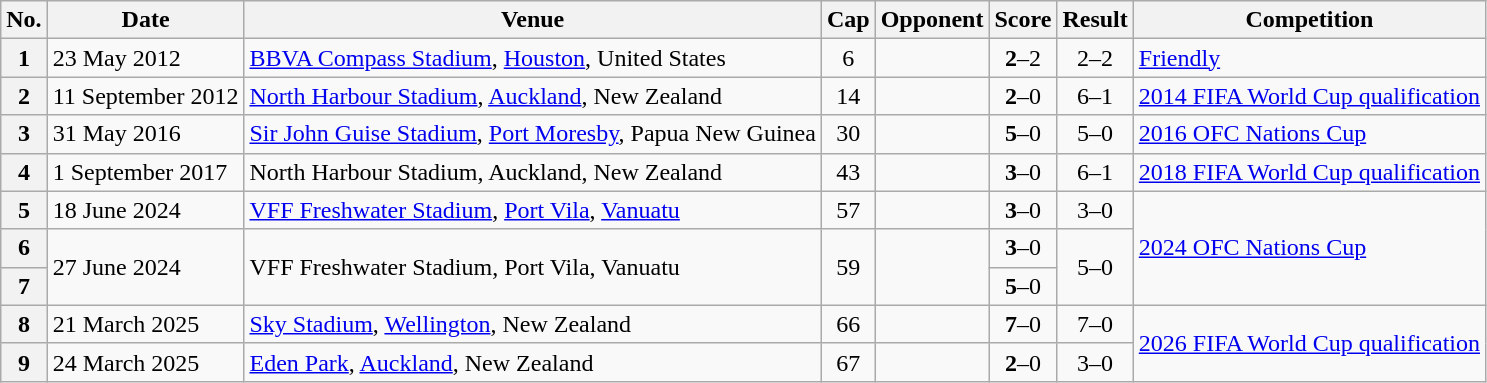<table class="wikitable sortable plainrowheaders">
<tr>
<th scope=col>No.</th>
<th scope=col data-sort-type=date>Date</th>
<th scope=col>Venue</th>
<th scope=col>Cap</th>
<th scope=col>Opponent</th>
<th scope=col>Score</th>
<th scope=col>Result</th>
<th scope=col>Competition</th>
</tr>
<tr>
<th scope=row>1</th>
<td>23 May 2012</td>
<td><a href='#'>BBVA Compass Stadium</a>, <a href='#'>Houston</a>, United States</td>
<td align=center>6</td>
<td></td>
<td align=center><strong>2</strong>–2</td>
<td align=center>2–2</td>
<td><a href='#'>Friendly</a></td>
</tr>
<tr>
<th scope=row>2</th>
<td>11 September 2012</td>
<td><a href='#'>North Harbour Stadium</a>, <a href='#'>Auckland</a>, New Zealand</td>
<td align=center>14</td>
<td></td>
<td align=center><strong>2</strong>–0</td>
<td align=center>6–1</td>
<td><a href='#'>2014 FIFA World Cup qualification</a></td>
</tr>
<tr>
<th scope=row>3</th>
<td>31 May 2016</td>
<td><a href='#'>Sir John Guise Stadium</a>, <a href='#'>Port Moresby</a>, Papua New Guinea</td>
<td align=center>30</td>
<td></td>
<td align=center><strong>5</strong>–0</td>
<td align=center>5–0</td>
<td><a href='#'>2016 OFC Nations Cup</a></td>
</tr>
<tr>
<th scope=row>4</th>
<td>1 September 2017</td>
<td>North Harbour Stadium, Auckland, New Zealand</td>
<td align=center>43</td>
<td></td>
<td align=center><strong>3</strong>–0</td>
<td align=center>6–1</td>
<td><a href='#'>2018 FIFA World Cup qualification</a></td>
</tr>
<tr>
<th scope=row>5</th>
<td>18 June 2024</td>
<td><a href='#'>VFF Freshwater Stadium</a>, <a href='#'>Port Vila</a>, <a href='#'>Vanuatu</a></td>
<td align=center>57</td>
<td></td>
<td align=center><strong>3</strong>–0</td>
<td align=center>3–0</td>
<td rowspan=3><a href='#'>2024 OFC Nations Cup</a></td>
</tr>
<tr>
<th scope=row>6</th>
<td rowspan=2>27 June 2024</td>
<td rowspan=2>VFF Freshwater Stadium, Port Vila, Vanuatu</td>
<td rowspan=2 align=center>59</td>
<td rowspan=2></td>
<td align=center><strong>3</strong>–0</td>
<td rowspan=2 align=center>5–0</td>
</tr>
<tr>
<th scope=row>7</th>
<td align=center><strong>5</strong>–0</td>
</tr>
<tr>
<th scope=row>8</th>
<td>21 March 2025</td>
<td><a href='#'>Sky Stadium</a>, <a href='#'>Wellington</a>, New Zealand</td>
<td align=center>66</td>
<td></td>
<td align=center><strong>7</strong>–0</td>
<td align=center>7–0</td>
<td rowspan="2"><a href='#'>2026 FIFA World Cup qualification</a></td>
</tr>
<tr>
<th scope=row>9</th>
<td>24 March 2025</td>
<td><a href='#'>Eden Park</a>, <a href='#'>Auckland</a>, New Zealand</td>
<td align=center>67</td>
<td></td>
<td align=center><strong>2</strong>–0</td>
<td align=center>3–0</td>
</tr>
</table>
